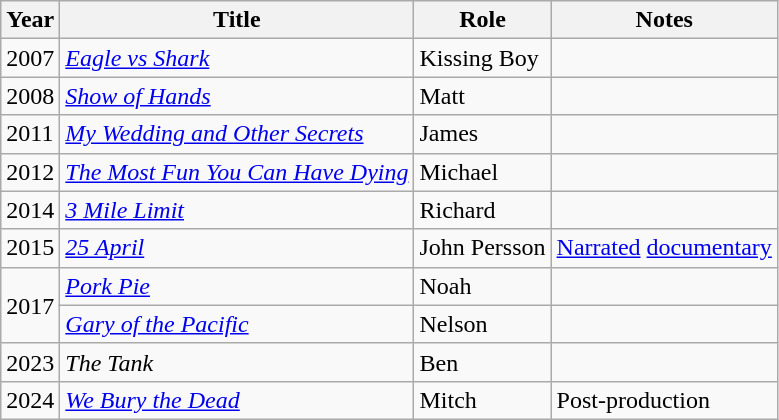<table class="wikitable sortable">
<tr>
<th>Year</th>
<th>Title</th>
<th>Role</th>
<th class="unsortable">Notes</th>
</tr>
<tr>
<td>2007</td>
<td><em><a href='#'>Eagle vs Shark</a></em></td>
<td>Kissing Boy</td>
<td></td>
</tr>
<tr>
<td>2008</td>
<td><em><a href='#'>Show of Hands</a></em></td>
<td>Matt</td>
<td></td>
</tr>
<tr>
<td>2011</td>
<td><em><a href='#'>My Wedding and Other Secrets</a></em></td>
<td>James</td>
<td></td>
</tr>
<tr>
<td>2012</td>
<td><em><a href='#'>The Most Fun You Can Have Dying</a></em></td>
<td>Michael</td>
<td></td>
</tr>
<tr>
<td>2014</td>
<td><em><a href='#'>3 Mile Limit</a></em></td>
<td>Richard</td>
<td></td>
</tr>
<tr>
<td>2015</td>
<td><em><a href='#'>25 April</a></em></td>
<td>John Persson</td>
<td><a href='#'>Narrated</a> <a href='#'>documentary</a></td>
</tr>
<tr>
<td rowspan="2">2017</td>
<td><em><a href='#'>Pork Pie</a></em></td>
<td>Noah</td>
<td></td>
</tr>
<tr>
<td><em><a href='#'>Gary of the Pacific</a></em></td>
<td>Nelson</td>
<td></td>
</tr>
<tr>
<td>2023</td>
<td><em>The Tank</em></td>
<td>Ben</td>
<td></td>
</tr>
<tr>
<td>2024</td>
<td><em><a href='#'>We Bury the Dead</a></em></td>
<td>Mitch</td>
<td>Post-production</td>
</tr>
</table>
